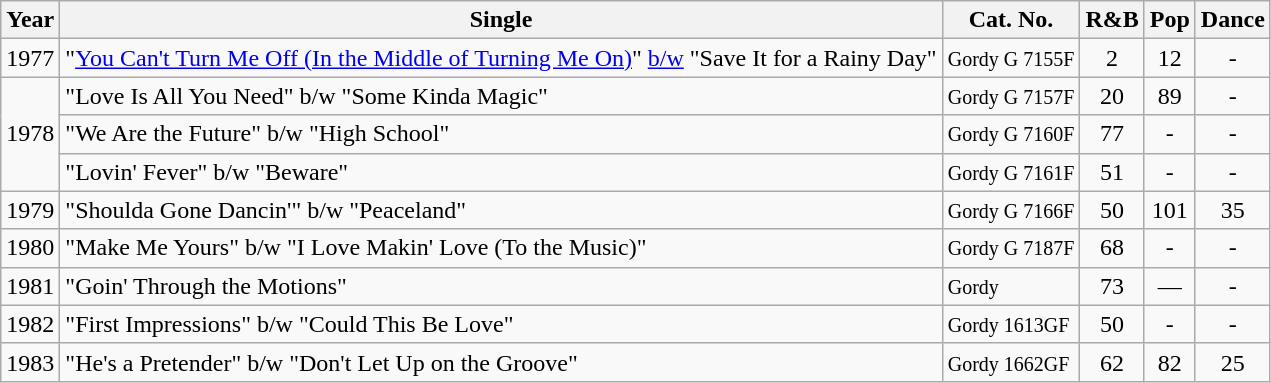<table class="wikitable">
<tr>
<th><span>Year</span></th>
<th><span>Single</span></th>
<th><span>Cat. No.</span></th>
<th><span>R&B</span></th>
<th><span>Pop</span></th>
<th><span>Dance</span></th>
</tr>
<tr>
<td>1977</td>
<td>"<a href='#'>You Can't Turn Me Off (In the Middle of Turning Me On)</a>" <a href='#'>b/w</a> "Save It for a Rainy Day"</td>
<td><small>Gordy G 7155F</small></td>
<td align="center">2</td>
<td align="center">12</td>
<td align="center">-</td>
</tr>
<tr>
<td rowspan="3">1978</td>
<td>"Love Is All You Need" b/w "Some Kinda Magic"</td>
<td><small>Gordy G 7157F</small></td>
<td align="center">20</td>
<td align="center">89</td>
<td align="center">-</td>
</tr>
<tr>
<td>"We Are the Future" b/w "High School"</td>
<td><small>Gordy G 7160F</small></td>
<td align="center">77</td>
<td align="center">-</td>
<td align="center">-</td>
</tr>
<tr>
<td>"Lovin' Fever" b/w "Beware"</td>
<td><small>Gordy G 7161F</small></td>
<td align="center">51</td>
<td align="center">-</td>
<td align="center">-</td>
</tr>
<tr>
<td>1979</td>
<td>"Shoulda Gone Dancin'" b/w "Peaceland"</td>
<td><small>Gordy G 7166F</small></td>
<td align="center">50</td>
<td align="center">101</td>
<td align="center">35</td>
</tr>
<tr>
<td>1980</td>
<td>"Make Me Yours" b/w "I Love Makin' Love (To the Music)"</td>
<td><small>Gordy G 7187F</small></td>
<td align="center">68</td>
<td align="center">-</td>
<td align="center">-</td>
</tr>
<tr>
<td>1981</td>
<td>"Goin' Through the Motions"</td>
<td><small>Gordy</small></td>
<td align="center">73</td>
<td align="center">—</td>
<td align="center">-</td>
</tr>
<tr>
<td>1982</td>
<td>"First Impressions" b/w "Could This Be Love"</td>
<td><small>Gordy 1613GF</small></td>
<td align="center">50</td>
<td align="center">-</td>
<td align="center">-</td>
</tr>
<tr>
<td>1983</td>
<td>"He's a Pretender" b/w "Don't Let Up on the Groove"</td>
<td><small>Gordy 1662GF</small></td>
<td align="center">62</td>
<td align="center">82</td>
<td align="center">25</td>
</tr>
</table>
